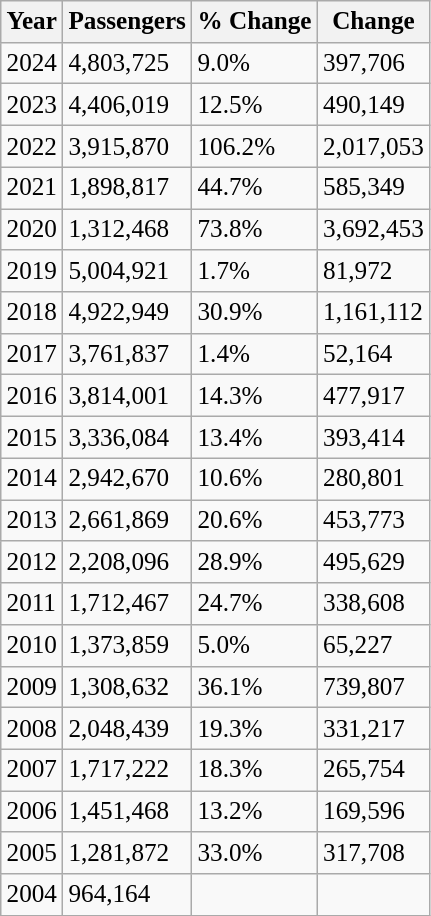<table class="wikitable sortable" style="font-size: 105%">
<tr>
<th>Year</th>
<th>Passengers</th>
<th>% Change</th>
<th>Change</th>
</tr>
<tr>
<td>2024</td>
<td>4,803,725</td>
<td> 9.0%</td>
<td> 397,706</td>
</tr>
<tr>
<td>2023</td>
<td>4,406,019</td>
<td> 12.5%</td>
<td> 490,149</td>
</tr>
<tr>
<td>2022</td>
<td>3,915,870</td>
<td> 106.2%</td>
<td> 2,017,053</td>
</tr>
<tr>
<td>2021</td>
<td>1,898,817</td>
<td> 44.7%</td>
<td> 585,349</td>
</tr>
<tr>
<td>2020</td>
<td>1,312,468</td>
<td> 73.8%</td>
<td> 3,692,453</td>
</tr>
<tr>
<td>2019</td>
<td>5,004,921</td>
<td> 1.7%</td>
<td> 81,972</td>
</tr>
<tr>
<td>2018</td>
<td>4,922,949</td>
<td> 30.9%</td>
<td> 1,161,112</td>
</tr>
<tr>
<td>2017</td>
<td>3,761,837</td>
<td> 1.4%</td>
<td> 52,164</td>
</tr>
<tr>
<td>2016</td>
<td>3,814,001</td>
<td> 14.3%</td>
<td> 477,917</td>
</tr>
<tr>
<td>2015</td>
<td>3,336,084</td>
<td> 13.4%</td>
<td> 393,414</td>
</tr>
<tr>
<td>2014</td>
<td>2,942,670</td>
<td> 10.6%</td>
<td> 280,801</td>
</tr>
<tr>
<td>2013</td>
<td>2,661,869</td>
<td> 20.6%</td>
<td> 453,773</td>
</tr>
<tr>
<td>2012</td>
<td>2,208,096</td>
<td> 28.9%</td>
<td> 495,629</td>
</tr>
<tr>
<td>2011</td>
<td>1,712,467</td>
<td> 24.7%</td>
<td> 338,608</td>
</tr>
<tr>
<td>2010</td>
<td>1,373,859</td>
<td> 5.0%</td>
<td> 65,227</td>
</tr>
<tr>
<td>2009</td>
<td>1,308,632</td>
<td> 36.1%</td>
<td> 739,807</td>
</tr>
<tr>
<td>2008</td>
<td>2,048,439</td>
<td> 19.3%</td>
<td> 331,217</td>
</tr>
<tr>
<td>2007</td>
<td>1,717,222</td>
<td> 18.3%</td>
<td> 265,754</td>
</tr>
<tr>
<td>2006</td>
<td>1,451,468</td>
<td> 13.2%</td>
<td> 169,596</td>
</tr>
<tr>
<td>2005</td>
<td>1,281,872</td>
<td> 33.0%</td>
<td> 317,708</td>
</tr>
<tr>
<td>2004</td>
<td>964,164</td>
<td></td>
<td></td>
</tr>
</table>
